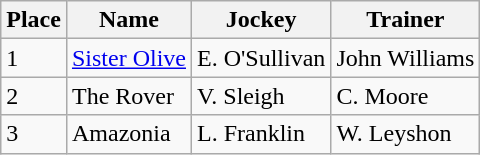<table class="wikitable">
<tr>
<th>Place</th>
<th>Name</th>
<th>Jockey</th>
<th>Trainer</th>
</tr>
<tr>
<td>1</td>
<td><a href='#'>Sister Olive</a></td>
<td>E. O'Sullivan</td>
<td>John Williams</td>
</tr>
<tr>
<td>2</td>
<td>The Rover</td>
<td>V. Sleigh</td>
<td>C. Moore</td>
</tr>
<tr>
<td>3</td>
<td>Amazonia</td>
<td>L. Franklin</td>
<td>W. Leyshon</td>
</tr>
</table>
